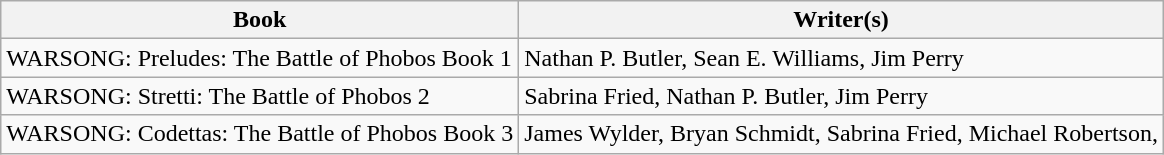<table class="wikitable">
<tr>
<th>Book</th>
<th>Writer(s)</th>
</tr>
<tr>
<td>WARSONG: Preludes: The Battle of Phobos Book 1</td>
<td>Nathan P. Butler, Sean E. Williams, Jim Perry</td>
</tr>
<tr>
<td>WARSONG: Stretti: The Battle of Phobos 2</td>
<td>Sabrina Fried, Nathan P. Butler, Jim Perry</td>
</tr>
<tr>
<td>WARSONG: Codettas: The Battle of Phobos Book 3</td>
<td>James Wylder, Bryan Schmidt, Sabrina Fried, Michael Robertson,</td>
</tr>
</table>
